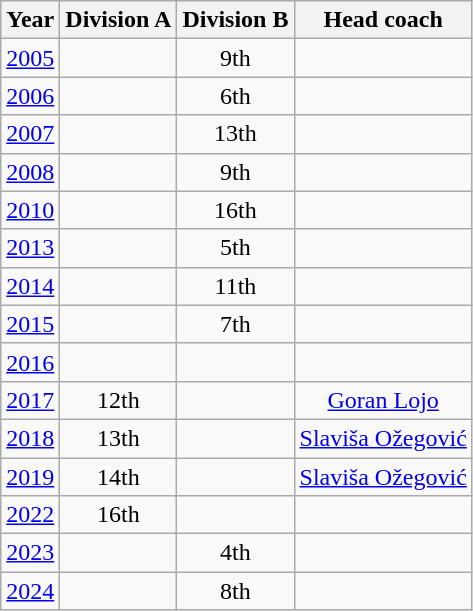<table class="wikitable" style="text-align: center;">
<tr>
<th>Year</th>
<th>Division A</th>
<th>Division B</th>
<th>Head coach</th>
</tr>
<tr>
<td><a href='#'>2005</a></td>
<td></td>
<td>9th</td>
<td></td>
</tr>
<tr>
<td><a href='#'>2006</a></td>
<td></td>
<td>6th</td>
<td></td>
</tr>
<tr>
<td><a href='#'>2007</a></td>
<td></td>
<td>13th</td>
<td></td>
</tr>
<tr>
<td><a href='#'>2008</a></td>
<td></td>
<td>9th</td>
<td></td>
</tr>
<tr>
<td><a href='#'>2010</a></td>
<td></td>
<td>16th</td>
<td></td>
</tr>
<tr>
<td><a href='#'>2013</a></td>
<td></td>
<td>5th</td>
<td></td>
</tr>
<tr>
<td><a href='#'>2014</a></td>
<td></td>
<td>11th</td>
<td></td>
</tr>
<tr>
<td><a href='#'>2015</a></td>
<td></td>
<td>7th</td>
<td></td>
</tr>
<tr>
<td><a href='#'>2016</a></td>
<td></td>
<td></td>
<td></td>
</tr>
<tr>
<td><a href='#'>2017</a></td>
<td>12th</td>
<td></td>
<td><a href='#'>Goran Lojo</a></td>
</tr>
<tr>
<td><a href='#'>2018</a></td>
<td>13th</td>
<td></td>
<td><a href='#'>Slaviša Ožegović</a></td>
</tr>
<tr>
<td><a href='#'>2019</a></td>
<td>14th</td>
<td></td>
<td><a href='#'>Slaviša Ožegović</a></td>
</tr>
<tr>
<td><a href='#'>2022</a></td>
<td>16th</td>
<td></td>
<td></td>
</tr>
<tr>
<td><a href='#'>2023</a></td>
<td></td>
<td>4th</td>
<td></td>
</tr>
<tr>
<td><a href='#'>2024</a></td>
<td></td>
<td>8th</td>
<td></td>
</tr>
</table>
